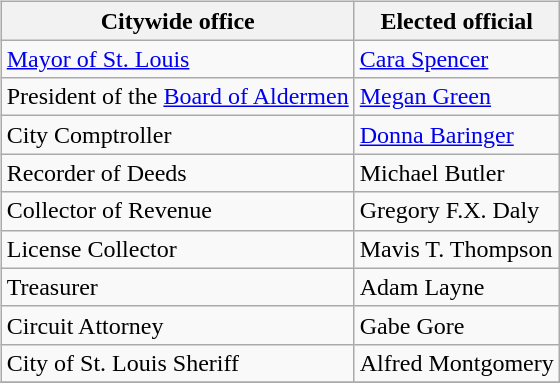<table class="wikitable" style="float: right; margin: .46em 0 0 1em">
<tr>
<th>Citywide office</th>
<th>Elected official</th>
</tr>
<tr>
<td><a href='#'>Mayor of St. Louis</a></td>
<td><a href='#'>Cara Spencer</a></td>
</tr>
<tr>
<td>President of the <a href='#'>Board of Aldermen</a></td>
<td><a href='#'>Megan Green</a></td>
</tr>
<tr>
<td>City Comptroller</td>
<td><a href='#'>Donna Baringer</a></td>
</tr>
<tr>
<td>Recorder of Deeds</td>
<td>Michael Butler</td>
</tr>
<tr>
<td>Collector of Revenue</td>
<td>Gregory F.X. Daly</td>
</tr>
<tr>
<td>License Collector</td>
<td>Mavis T. Thompson</td>
</tr>
<tr>
<td>Treasurer</td>
<td>Adam Layne</td>
</tr>
<tr>
<td>Circuit Attorney</td>
<td>Gabe Gore</td>
</tr>
<tr>
<td>City of St. Louis Sheriff</td>
<td>Alfred Montgomery</td>
</tr>
<tr>
</tr>
</table>
